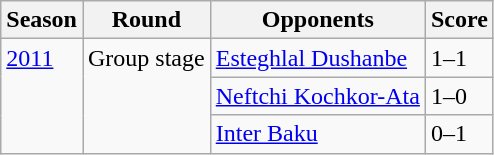<table class="wikitable">
<tr>
<th>Season</th>
<th>Round</th>
<th>Opponents</th>
<th>Score</th>
</tr>
<tr>
<td valign="top" rowspan="3"><a href='#'>2011</a></td>
<td valign="top" rowspan="3">Group stage</td>
<td> <a href='#'>Esteghlal Dushanbe</a></td>
<td>1–1</td>
</tr>
<tr>
<td> <a href='#'>Neftchi Kochkor-Ata</a></td>
<td>1–0</td>
</tr>
<tr>
<td> <a href='#'>Inter Baku</a></td>
<td>0–1</td>
</tr>
</table>
